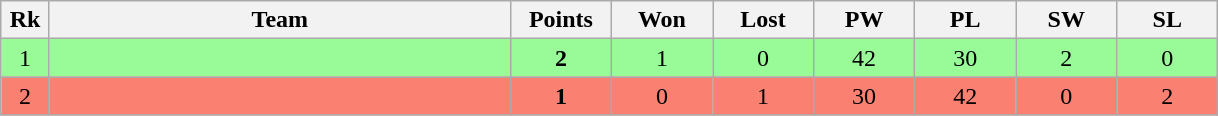<table class=wikitable style=text-align:center>
<tr>
<th width=25>Rk</th>
<th width=300>Team</th>
<th width=60>Points</th>
<th width=60>Won</th>
<th width=60>Lost</th>
<th width=60>PW</th>
<th width=60>PL</th>
<th width=60>SW</th>
<th width=60>SL</th>
</tr>
<tr style="background: #98fb98">
<td>1</td>
<td align=left></td>
<td><strong>2</strong></td>
<td>1</td>
<td>0</td>
<td>42</td>
<td>30</td>
<td>2</td>
<td>0</td>
</tr>
<tr style="background: salmon">
<td>2</td>
<td align=left></td>
<td><strong>1</strong></td>
<td>0</td>
<td>1</td>
<td>30</td>
<td>42</td>
<td>0</td>
<td>2</td>
</tr>
</table>
